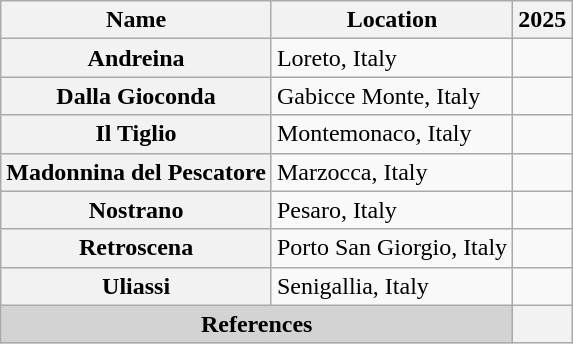<table class="wikitable sortable plainrowheaders" style="text-align:left;">
<tr>
<th scope="col">Name</th>
<th scope="col">Location</th>
<th scope="col">2025</th>
</tr>
<tr>
<th scope="row">Andreina</th>
<td>Loreto, Italy</td>
<td></td>
</tr>
<tr>
<th scope="row">Dalla Gioconda</th>
<td>Gabicce Monte, Italy</td>
<td></td>
</tr>
<tr>
<th scope="row">Il Tiglio</th>
<td>Montemonaco, Italy</td>
<td></td>
</tr>
<tr>
<th scope="row">Madonnina del Pescatore</th>
<td>Marzocca, Italy</td>
<td></td>
</tr>
<tr>
<th scope="row">Nostrano</th>
<td>Pesaro, Italy</td>
<td></td>
</tr>
<tr>
<th scope="row">Retroscena</th>
<td>Porto San Giorgio, Italy</td>
<td></td>
</tr>
<tr>
<th scope="row">Uliassi</th>
<td>Senigallia, Italy</td>
<td></td>
</tr>
<tr>
<th colspan="2" style="text-align: center;background: lightgray;">References</th>
<th></th>
</tr>
</table>
